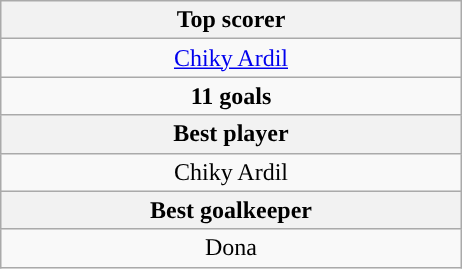<table class="wikitable" style="margin: 1em auto 1em auto;">
<tr>
<th width=300>Top scorer</th>
</tr>
<tr align=center style="background:">
<td style="text-align:center;"> <a href='#'>Chiky Ardil</a></td>
</tr>
<tr>
<td style="text-align:center;"><strong>11 goals</strong></td>
</tr>
<tr>
<th>Best player</th>
</tr>
<tr>
<td style="text-align:center;"> Chiky Ardil</td>
</tr>
<tr>
<th>Best goalkeeper</th>
</tr>
<tr>
<td style="text-align:center;"> Dona</td>
</tr>
</table>
